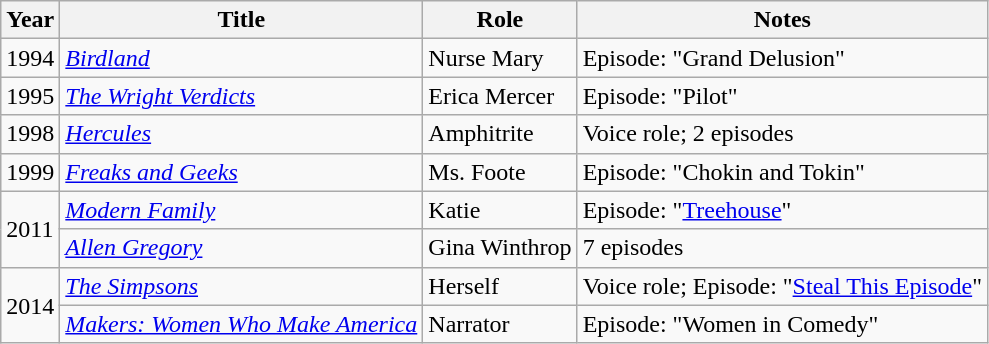<table class="wikitable sortable">
<tr>
<th>Year</th>
<th>Title</th>
<th>Role</th>
<th class="unsortable">Notes</th>
</tr>
<tr>
<td>1994</td>
<td><em><a href='#'>Birdland</a></em></td>
<td>Nurse Mary</td>
<td>Episode: "Grand Delusion"</td>
</tr>
<tr>
<td>1995</td>
<td><em><a href='#'>The Wright Verdicts</a></em></td>
<td>Erica Mercer</td>
<td>Episode: "Pilot"</td>
</tr>
<tr>
<td>1998</td>
<td><em> <a href='#'>Hercules</a></em></td>
<td>Amphitrite</td>
<td>Voice role; 2 episodes</td>
</tr>
<tr>
<td>1999</td>
<td><em><a href='#'>Freaks and Geeks</a></em></td>
<td>Ms. Foote</td>
<td>Episode: "Chokin and Tokin"</td>
</tr>
<tr>
<td rowspan="2">2011</td>
<td><em><a href='#'>Modern Family</a></em></td>
<td>Katie</td>
<td>Episode: "<a href='#'>Treehouse</a>"</td>
</tr>
<tr>
<td><em><a href='#'>Allen Gregory</a></em></td>
<td>Gina Winthrop</td>
<td>7 episodes</td>
</tr>
<tr>
<td rowspan="2">2014</td>
<td><em><a href='#'>The Simpsons</a></em></td>
<td>Herself</td>
<td>Voice role; Episode: "<a href='#'>Steal This Episode</a>"</td>
</tr>
<tr>
<td><em><a href='#'>Makers: Women Who Make America</a></em></td>
<td>Narrator</td>
<td>Episode: "Women in Comedy"</td>
</tr>
</table>
